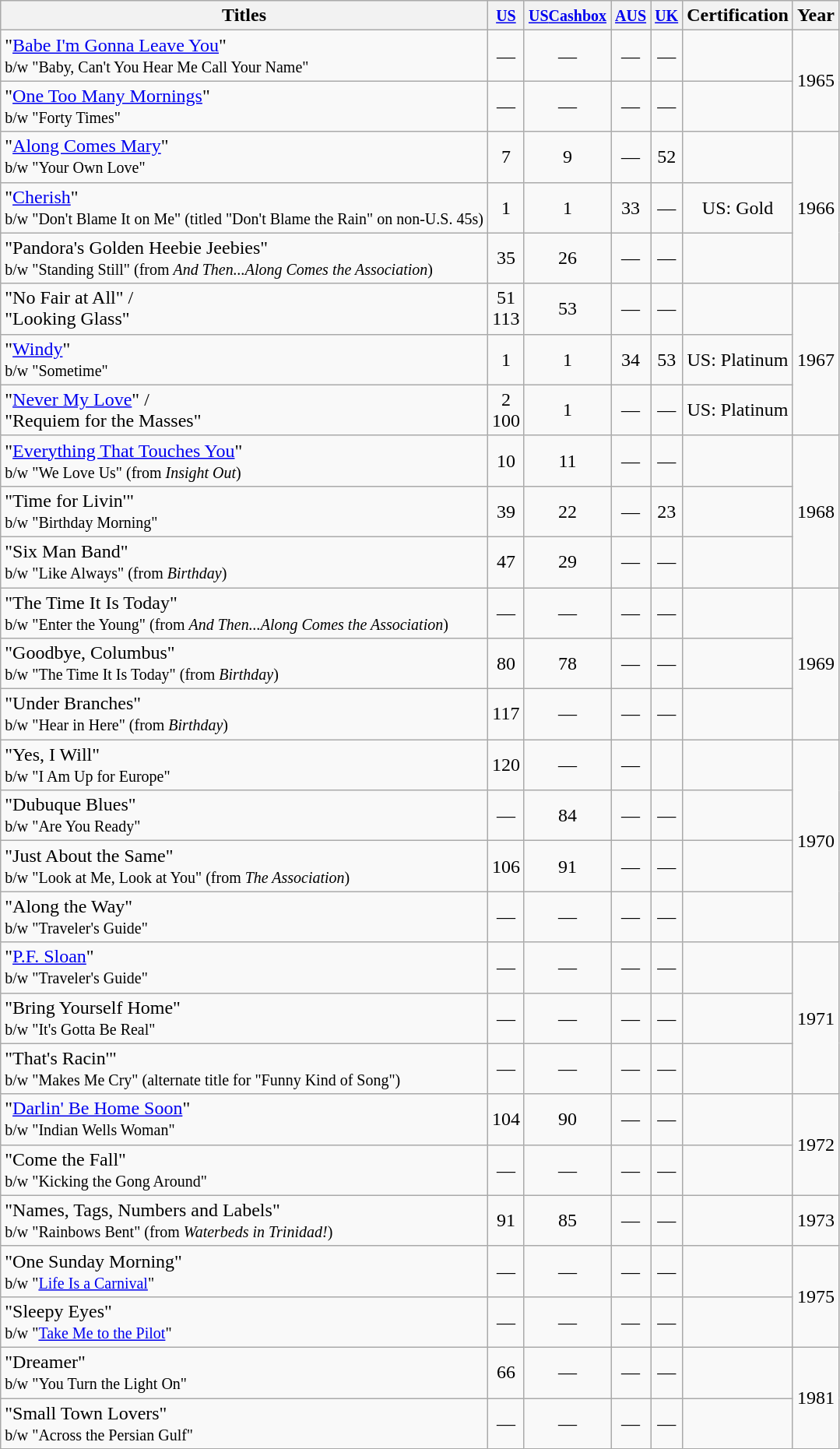<table class="wikitable sortable" style="text-align:center">
<tr>
<th>Titles</th>
<th><small><a href='#'>US</a></small></th>
<th><small><a href='#'>US</a></small><small><a href='#'>Cashbox</a></small></th>
<th><small><a href='#'>AUS</a></small></th>
<th><small><a href='#'>UK</a></small></th>
<th>Certification</th>
<th>Year</th>
</tr>
<tr>
<td align="left">"<a href='#'>Babe I'm Gonna Leave You</a>"<br><small>b/w "Baby, Can't You Hear Me Call Your Name"</small></td>
<td>—</td>
<td>—</td>
<td>—</td>
<td>—</td>
<td></td>
<td rowspan="2">1965</td>
</tr>
<tr>
<td align="left">"<a href='#'>One Too Many Mornings</a>"<br><small>b/w "Forty Times"</small></td>
<td>—</td>
<td>—</td>
<td>—</td>
<td>—</td>
<td></td>
</tr>
<tr>
<td align="left">"<a href='#'>Along Comes Mary</a>"<br><small>b/w "Your Own Love"</small></td>
<td>7</td>
<td>9</td>
<td>—</td>
<td>52</td>
<td></td>
<td rowspan="3">1966</td>
</tr>
<tr>
<td align="left">"<a href='#'>Cherish</a>"<br><small>b/w "Don't Blame It on Me" (titled "Don't Blame the Rain" on non-U.S. 45s)  </small></td>
<td>1</td>
<td>1</td>
<td>33</td>
<td>—</td>
<td>US: Gold</td>
</tr>
<tr>
<td align="left">"Pandora's Golden Heebie Jeebies"<br><small>b/w "Standing Still" (from <em>And Then...Along Comes the Association</em>)</small></td>
<td>35</td>
<td>26</td>
<td>—</td>
<td>—</td>
<td></td>
</tr>
<tr>
<td align="left">"No Fair at All" /<br>"Looking Glass"</td>
<td>51<br>113</td>
<td>53</td>
<td>—</td>
<td>—</td>
<td></td>
<td rowspan="3">1967</td>
</tr>
<tr>
<td align="left">"<a href='#'>Windy</a>"<br><small>b/w "Sometime"</small></td>
<td>1</td>
<td>1</td>
<td>34</td>
<td>53</td>
<td>US: Platinum</td>
</tr>
<tr>
<td align="left">"<a href='#'>Never My Love</a>" /<br>"Requiem for the Masses"</td>
<td>2<br>100</td>
<td>1</td>
<td>—</td>
<td>—</td>
<td>US: Platinum</td>
</tr>
<tr>
<td align="left">"<a href='#'>Everything That Touches You</a>"<br><small>b/w "We Love Us" (from <em>Insight Out</em>)</small></td>
<td>10</td>
<td>11</td>
<td>—</td>
<td>—</td>
<td></td>
<td rowspan="3">1968</td>
</tr>
<tr>
<td align="left">"Time for Livin'"<br><small>b/w "Birthday Morning"</small></td>
<td>39</td>
<td>22</td>
<td>—</td>
<td>23</td>
<td></td>
</tr>
<tr>
<td align="left">"Six Man Band"<br><small>b/w "Like Always" (from <em>Birthday</em>)</small></td>
<td>47</td>
<td>29</td>
<td>—</td>
<td>—</td>
<td></td>
</tr>
<tr>
<td align="left">"The Time It Is Today"<br><small>b/w "Enter the Young" (from <em>And Then...Along Comes the Association</em>)</small></td>
<td>—</td>
<td>—</td>
<td>—</td>
<td>—</td>
<td></td>
<td rowspan="3">1969</td>
</tr>
<tr>
<td align="left">"Goodbye, Columbus"<br><small>b/w "The Time It Is Today" (from <em>Birthday</em>)</small></td>
<td>80</td>
<td>78</td>
<td>—</td>
<td>—</td>
<td></td>
</tr>
<tr>
<td align="left">"Under Branches"<br><small>b/w "Hear in Here" (from <em>Birthday</em>)</small></td>
<td>117</td>
<td>—</td>
<td>—</td>
<td>—</td>
<td></td>
</tr>
<tr>
<td align="left">"Yes, I Will"<br><small>b/w "I Am Up for Europe"</small></td>
<td>120</td>
<td>—</td>
<td>—</td>
<td></td>
<td></td>
<td rowspan="4">1970</td>
</tr>
<tr>
<td align="left">"Dubuque Blues"<br><small>b/w "Are You Ready"</small></td>
<td>—</td>
<td>84</td>
<td>—</td>
<td>—</td>
<td></td>
</tr>
<tr>
<td align="left">"Just About the Same"<br><small>b/w "Look at Me, Look at You" (from <em>The Association</em>)</small></td>
<td>106</td>
<td>91</td>
<td>—</td>
<td>—</td>
<td></td>
</tr>
<tr>
<td align="left">"Along the Way"<br><small>b/w "Traveler's Guide"</small></td>
<td>—</td>
<td>—</td>
<td>—</td>
<td>—</td>
<td></td>
</tr>
<tr>
<td align="left">"<a href='#'>P.F. Sloan</a>"<br><small>b/w "Traveler's Guide"</small></td>
<td>—</td>
<td>—</td>
<td>—</td>
<td>—</td>
<td></td>
<td rowspan="3">1971</td>
</tr>
<tr>
<td align="left">"Bring Yourself Home"<br><small>b/w "It's Gotta Be Real"</small></td>
<td>—</td>
<td>—</td>
<td>—</td>
<td>—</td>
<td></td>
</tr>
<tr>
<td align="left">"That's Racin'"<br><small>b/w "Makes Me Cry" (alternate title for "Funny Kind of Song")</small></td>
<td>—</td>
<td>—</td>
<td>—</td>
<td>—</td>
<td></td>
</tr>
<tr>
<td align="left">"<a href='#'>Darlin' Be Home Soon</a>"<br><small>b/w "Indian Wells Woman"</small></td>
<td>104</td>
<td>90</td>
<td>—</td>
<td>—</td>
<td></td>
<td rowspan="2">1972</td>
</tr>
<tr>
<td align="left">"Come the Fall"<br><small>b/w "Kicking the Gong Around"</small></td>
<td>—</td>
<td>—</td>
<td>—</td>
<td>—</td>
<td></td>
</tr>
<tr>
<td align="left">"Names, Tags, Numbers and Labels"<br><small>b/w "Rainbows Bent" (from <em>Waterbeds in Trinidad!</em>)</small></td>
<td>91</td>
<td>85</td>
<td>—</td>
<td>—</td>
<td></td>
<td>1973</td>
</tr>
<tr>
<td align="left">"One Sunday Morning"<br><small>b/w "<a href='#'>Life Is a Carnival</a>"</small></td>
<td>—</td>
<td>—</td>
<td>—</td>
<td>—</td>
<td></td>
<td rowspan="2">1975</td>
</tr>
<tr>
<td align="left">"Sleepy Eyes"<br><small>b/w "<a href='#'>Take Me to the Pilot</a>"</small></td>
<td>—</td>
<td>—</td>
<td>—</td>
<td>—</td>
<td></td>
</tr>
<tr>
<td align="left">"Dreamer"<br><small>b/w "You Turn the Light On"</small></td>
<td>66</td>
<td>—</td>
<td>—</td>
<td>—</td>
<td></td>
<td rowspan="2">1981</td>
</tr>
<tr>
<td align="left">"Small Town Lovers"<br><small>b/w "Across the Persian Gulf"</small></td>
<td>—</td>
<td>—</td>
<td>—</td>
<td>—</td>
<td></td>
</tr>
</table>
